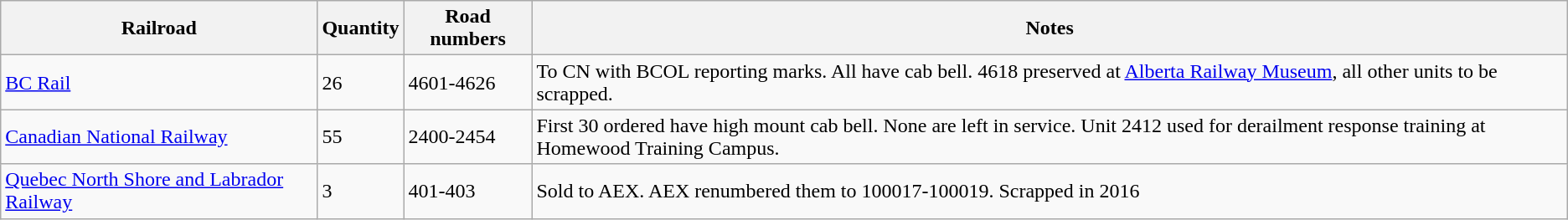<table class="wikitable">
<tr>
<th bgcolor=c0c090>Railroad</th>
<th bgcolor=c0c090>Quantity</th>
<th bgcolor=c0c090>Road numbers</th>
<th bgcolor=c0c090>Notes</th>
</tr>
<tr>
<td><a href='#'>BC Rail</a></td>
<td>26</td>
<td>4601-4626</td>
<td>To CN with BCOL reporting marks. All have cab bell. 4618 preserved at <a href='#'>Alberta Railway Museum</a>, all other units to be scrapped.</td>
</tr>
<tr>
<td><a href='#'>Canadian National Railway</a></td>
<td>55</td>
<td>2400-2454</td>
<td>First 30 ordered have high mount cab bell.  None are left in service. Unit 2412 used for derailment response training at Homewood Training Campus.</td>
</tr>
<tr>
<td><a href='#'>Quebec North Shore and Labrador Railway</a></td>
<td>3</td>
<td>401-403</td>
<td>Sold to AEX. AEX renumbered them to 100017-100019. Scrapped in 2016</td>
</tr>
</table>
